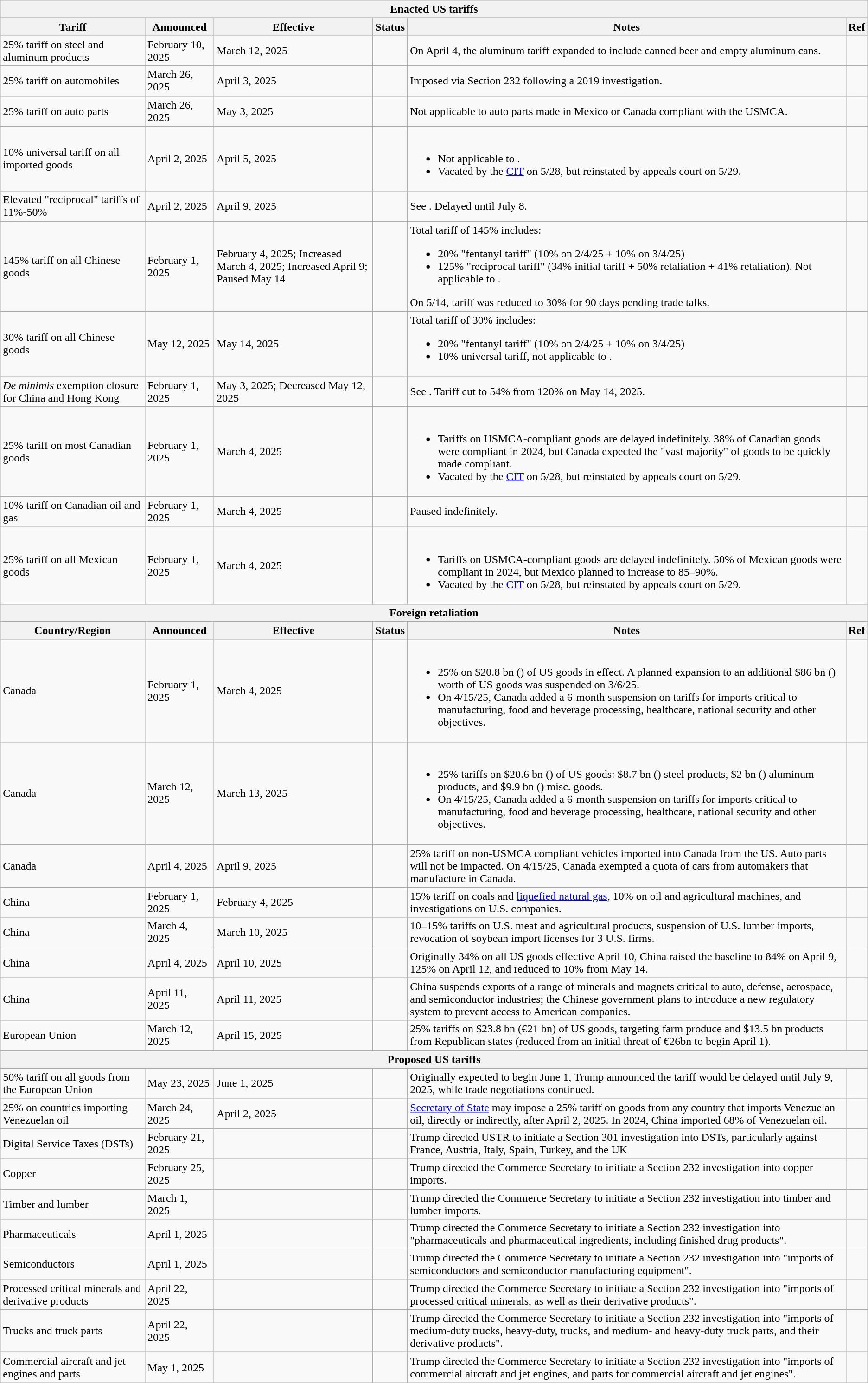<table class="wikitable">
<tr>
<th colspan="6">Enacted US tariffs</th>
</tr>
<tr>
<th>Tariff</th>
<th>Announced</th>
<th>Effective</th>
<th>Status</th>
<th>Notes</th>
<th>Ref</th>
</tr>
<tr>
<td>25% tariff on steel and aluminum products</td>
<td>February 10, 2025</td>
<td>March 12, 2025</td>
<td></td>
<td>On April 4, the aluminum tariff expanded to include canned beer and empty aluminum cans.</td>
<td></td>
</tr>
<tr>
<td>25% tariff on automobiles</td>
<td>March 26, 2025</td>
<td>April 3, 2025</td>
<td></td>
<td>Imposed via Section 232 following a 2019 investigation.</td>
<td></td>
</tr>
<tr>
<td>25% tariff on auto parts</td>
<td>March 26, 2025</td>
<td>May 3, 2025</td>
<td></td>
<td>Not applicable to auto parts made in Mexico or Canada compliant with the USMCA.</td>
<td></td>
</tr>
<tr>
<td>10% universal tariff on all imported goods</td>
<td>April 2, 2025</td>
<td>April 5, 2025</td>
<td></td>
<td><br><ul><li>Not applicable to .</li><li>Vacated by the <a href='#'>CIT</a> on 5/28, but reinstated by appeals court on 5/29.</li></ul></td>
<td></td>
</tr>
<tr>
<td>Elevated "reciprocal" tariffs of 11%-50%</td>
<td>April 2, 2025</td>
<td>April 9, 2025</td>
<td></td>
<td>See . Delayed until July 8.</td>
<td></td>
</tr>
<tr>
<td>145% tariff on all Chinese goods</td>
<td>February 1, 2025</td>
<td>February 4, 2025; Increased March 4, 2025; Increased April 9; Paused May 14</td>
<td></td>
<td>Total tariff of 145% includes:<br><ul><li>20% "fentanyl tariff" (10% on 2/4/25 + 10% on 3/4/25)</li><li>125% "reciprocal tariff" (34% initial tariff + 50% retaliation + 41% retaliation). Not applicable to .</li></ul>On 5/14, tariff was reduced to 30% for 90 days pending trade talks.</td>
<td></td>
</tr>
<tr>
<td>30% tariff on all Chinese goods</td>
<td>May 12, 2025</td>
<td>May 14, 2025</td>
<td></td>
<td>Total tariff of 30% includes:<br><ul><li>20% "fentanyl tariff" (10% on 2/4/25 + 10% on 3/4/25)</li><li>10% universal tariff, not applicable to .</li></ul></td>
<td></td>
</tr>
<tr>
<td><em>De minimis</em> exemption closure for China and Hong Kong</td>
<td>February 1, 2025</td>
<td>May 3, 2025; Decreased May 12, 2025</td>
<td></td>
<td>See . Tariff cut to 54% from 120% on May 14, 2025.</td>
<td></td>
</tr>
<tr>
<td>25% tariff on most Canadian goods</td>
<td>February 1, 2025</td>
<td>March 4, 2025</td>
<td></td>
<td><br><ul><li>Tariffs on USMCA-compliant goods are delayed indefinitely. 38% of Canadian goods were compliant in 2024, but Canada expected the "vast majority" of goods to be quickly made compliant.</li><li>Vacated by the <a href='#'>CIT</a> on 5/28, but reinstated by appeals court on 5/29.</li></ul></td>
<td></td>
</tr>
<tr>
<td>10% tariff on Canadian oil and gas</td>
<td>February 1, 2025</td>
<td>March 4, 2025</td>
<td></td>
<td>Paused indefinitely.</td>
<td></td>
</tr>
<tr>
<td>25% tariff on all Mexican goods</td>
<td>February 1, 2025</td>
<td>March 4, 2025</td>
<td></td>
<td><br><ul><li>Tariffs on USMCA-compliant goods are delayed indefinitely. 50% of Mexican goods were compliant in 2024, but Mexico planned to increase to 85–90%.</li><li>Vacated by the <a href='#'>CIT</a> on 5/28, but reinstated by appeals court on 5/29.</li></ul></td>
<td></td>
</tr>
<tr>
<th colspan="6">Foreign retaliation</th>
</tr>
<tr>
<th>Country/Region</th>
<th>Announced</th>
<th>Effective</th>
<th>Status</th>
<th>Notes</th>
<th>Ref</th>
</tr>
<tr>
<td>Canada</td>
<td>February 1, 2025</td>
<td>March 4, 2025</td>
<td></td>
<td><br><ul><li>25% on $20.8 bn () of US goods in effect. A planned expansion to an additional $86 bn () worth of US goods was suspended on 3/6/25.</li><li>On 4/15/25, Canada added a 6-month suspension on tariffs for imports critical to manufacturing, food and beverage processing, healthcare, national security and other objectives.</li></ul></td>
<td></td>
</tr>
<tr>
<td>Canada</td>
<td>March 12, 2025</td>
<td>March 13, 2025</td>
<td></td>
<td><br><ul><li>25% tariffs on $20.6 bn () of US goods: $8.7 bn () steel products, $2 bn () aluminum products, and $9.9 bn () misc. goods.</li><li>On 4/15/25, Canada added a 6-month suspension on tariffs for imports critical to manufacturing, food and beverage processing, healthcare, national security and other objectives.</li></ul></td>
<td></td>
</tr>
<tr>
<td>Canada</td>
<td>April 4, 2025</td>
<td>April 9, 2025</td>
<td></td>
<td>25% tariff on non-USMCA compliant vehicles imported into Canada from the US. Auto parts will not be impacted. On 4/15/25, Canada exempted a quota of cars from automakers that manufacture in Canada.</td>
<td></td>
</tr>
<tr>
<td>China</td>
<td>February 1, 2025</td>
<td>February 4, 2025</td>
<td></td>
<td>15% tariff on coals and <a href='#'>liquefied natural gas</a>, 10% on oil and agricultural machines, and investigations on U.S. companies.</td>
<td></td>
</tr>
<tr>
<td>China</td>
<td>March 4, 2025</td>
<td>March 10, 2025</td>
<td></td>
<td>10–15% tariffs on U.S. meat and agricultural products, suspension of U.S. lumber imports, revocation of soybean import licenses for 3 U.S. firms.</td>
<td></td>
</tr>
<tr>
<td>China</td>
<td>April 4, 2025</td>
<td>April 10, 2025</td>
<td></td>
<td>Originally 34% on all US goods effective April 10, China raised the baseline to 84% on April 9, 125% on April 12, and reduced to 10% from May 14.</td>
<td></td>
</tr>
<tr>
<td>China</td>
<td>April 11, 2025</td>
<td>April 11, 2025</td>
<td></td>
<td>China suspends exports of a range of minerals and magnets critical to auto, defense, aerospace, and semiconductor industries; the Chinese government plans to introduce a new regulatory system to prevent access to American companies.</td>
<td></td>
</tr>
<tr>
<td>European Union</td>
<td>March 12, 2025</td>
<td>April 15, 2025</td>
<td></td>
<td>25% tariffs on $23.8 bn (€21 bn) of US goods, targeting farm produce and $13.5 bn products from Republican states (reduced from an initial threat of €26bn to begin April 1).</td>
<td></td>
</tr>
<tr>
<th colspan="6">Proposed US tariffs</th>
</tr>
<tr>
<td>50% tariff on all goods from the European Union</td>
<td>May 23, 2025</td>
<td>June 1, 2025</td>
<td></td>
<td>Originally expected to begin June 1, Trump announced the tariff would be delayed until July 9, 2025, while trade negotiations continued.</td>
<td></td>
</tr>
<tr>
<td>25% on countries importing Venezuelan oil</td>
<td>March 24, 2025</td>
<td>April 2, 2025</td>
<td></td>
<td><a href='#'>Secretary of State</a> may impose a 25% tariff on goods from any country that imports Venezuelan oil, directly or indirectly, after April 2, 2025. In 2024, China imported 68% of Venezuelan oil.</td>
<td></td>
</tr>
<tr>
<td>Digital Service Taxes (DSTs)</td>
<td>February 21, 2025</td>
<td></td>
<td></td>
<td>Trump directed USTR to initiate a Section 301 investigation into DSTs, particularly against France, Austria, Italy, Spain, Turkey, and the UK</td>
<td></td>
</tr>
<tr>
<td>Copper</td>
<td>February 25, 2025</td>
<td></td>
<td></td>
<td>Trump directed the Commerce Secretary to initiate a Section 232 investigation into copper imports.</td>
<td></td>
</tr>
<tr>
<td>Timber and lumber</td>
<td>March 1, 2025</td>
<td></td>
<td></td>
<td>Trump directed the Commerce Secretary to initiate a Section 232 investigation into timber and lumber imports.</td>
<td></td>
</tr>
<tr>
<td>Pharmaceuticals</td>
<td>April 1, 2025</td>
<td></td>
<td></td>
<td>Trump directed the Commerce Secretary to initiate a Section 232 investigation into "pharmaceuticals and pharmaceutical ingredients, including finished drug products".</td>
<td></td>
</tr>
<tr>
<td>Semiconductors</td>
<td>April 1, 2025</td>
<td></td>
<td></td>
<td>Trump directed the Commerce Secretary to initiate a Section 232 investigation into "imports of semiconductors and semiconductor manufacturing equipment".</td>
<td></td>
</tr>
<tr>
<td>Processed critical minerals and derivative products</td>
<td>April 22, 2025</td>
<td></td>
<td></td>
<td>Trump directed the Commerce Secretary to initiate a Section 232 investigation into "imports of processed critical minerals, as well as their derivative products".</td>
<td></td>
</tr>
<tr>
<td>Trucks and truck parts</td>
<td>April 22, 2025</td>
<td></td>
<td></td>
<td>Trump directed the Commerce Secretary to initiate a Section 232 investigation into "imports of medium-duty trucks, heavy-duty, trucks, and medium- and heavy-duty truck parts, and their derivative products".</td>
<td></td>
</tr>
<tr>
<td>Commercial aircraft and jet engines and parts</td>
<td>May 1, 2025</td>
<td></td>
<td></td>
<td>Trump directed the Commerce Secretary to initiate a Section 232 investigation into "imports of commercial aircraft and jet engines, and parts for commercial aircraft and jet engines".</td>
<td></td>
</tr>
</table>
